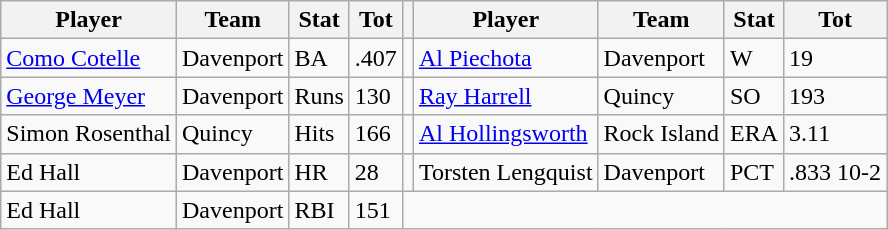<table class="wikitable">
<tr>
<th>Player</th>
<th>Team</th>
<th>Stat</th>
<th>Tot</th>
<th></th>
<th>Player</th>
<th>Team</th>
<th>Stat</th>
<th>Tot</th>
</tr>
<tr>
<td><a href='#'>Como Cotelle</a></td>
<td>Davenport</td>
<td>BA</td>
<td>.407</td>
<td></td>
<td><a href='#'>Al Piechota</a></td>
<td>Davenport</td>
<td>W</td>
<td>19</td>
</tr>
<tr>
<td><a href='#'>George Meyer</a></td>
<td>Davenport</td>
<td>Runs</td>
<td>130</td>
<td></td>
<td><a href='#'>Ray Harrell</a></td>
<td>Quincy</td>
<td>SO</td>
<td>193</td>
</tr>
<tr>
<td>Simon Rosenthal</td>
<td>Quincy</td>
<td>Hits</td>
<td>166</td>
<td></td>
<td><a href='#'>Al Hollingsworth</a></td>
<td>Rock Island</td>
<td>ERA</td>
<td>3.11</td>
</tr>
<tr>
<td>Ed Hall</td>
<td>Davenport</td>
<td>HR</td>
<td>28</td>
<td></td>
<td>Torsten Lengquist</td>
<td>Davenport</td>
<td>PCT</td>
<td>.833 10-2</td>
</tr>
<tr>
<td>Ed Hall</td>
<td>Davenport</td>
<td>RBI</td>
<td>151</td>
</tr>
</table>
